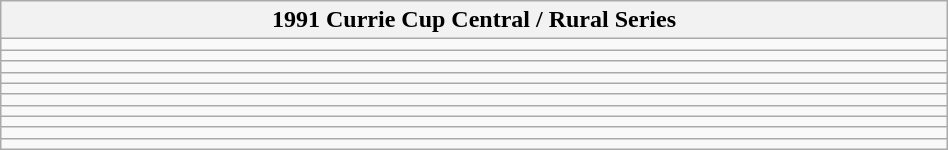<table class="wikitable" width=50%>
<tr>
<th>1991 Currie Cup Central / Rural Series</th>
</tr>
<tr>
<td></td>
</tr>
<tr>
<td></td>
</tr>
<tr>
<td></td>
</tr>
<tr>
<td></td>
</tr>
<tr>
<td></td>
</tr>
<tr>
<td></td>
</tr>
<tr>
<td></td>
</tr>
<tr>
<td></td>
</tr>
<tr>
<td></td>
</tr>
<tr>
<td></td>
</tr>
</table>
